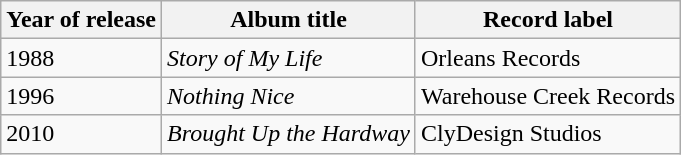<table class="wikitable sortable">
<tr>
<th>Year of release</th>
<th>Album title</th>
<th>Record label</th>
</tr>
<tr>
<td>1988</td>
<td><em>Story of My Life</em></td>
<td>Orleans Records</td>
</tr>
<tr>
<td>1996</td>
<td><em>Nothing Nice</em></td>
<td>Warehouse Creek Records</td>
</tr>
<tr>
<td>2010</td>
<td><em>Brought Up the Hardway</em></td>
<td>ClyDesign Studios</td>
</tr>
</table>
